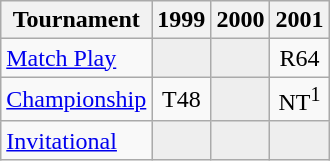<table class="wikitable" style="text-align:center;">
<tr>
<th>Tournament</th>
<th>1999</th>
<th>2000</th>
<th>2001</th>
</tr>
<tr>
<td align="left"><a href='#'>Match Play</a></td>
<td style="background:#eeeeee;"></td>
<td style="background:#eeeeee;"></td>
<td>R64</td>
</tr>
<tr>
<td align="left"><a href='#'>Championship</a></td>
<td>T48</td>
<td style="background:#eeeeee;"></td>
<td>NT<sup>1</sup></td>
</tr>
<tr>
<td align="left"><a href='#'>Invitational</a></td>
<td style="background:#eeeeee;"></td>
<td style="background:#eeeeee;"></td>
<td style="background:#eeeeee;"></td>
</tr>
</table>
